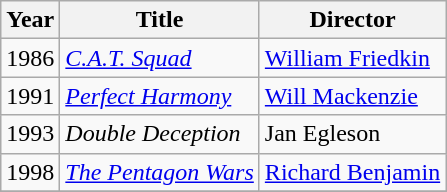<table class="wikitable">
<tr>
<th>Year</th>
<th>Title</th>
<th>Director</th>
</tr>
<tr>
<td>1986</td>
<td><em><a href='#'>C.A.T. Squad</a></em></td>
<td><a href='#'>William Friedkin</a></td>
</tr>
<tr>
<td>1991</td>
<td><em><a href='#'>Perfect Harmony</a></em></td>
<td><a href='#'>Will Mackenzie</a></td>
</tr>
<tr>
<td>1993</td>
<td><em>Double Deception</em></td>
<td>Jan Egleson</td>
</tr>
<tr>
<td>1998</td>
<td><em><a href='#'>The Pentagon Wars</a></em></td>
<td><a href='#'>Richard Benjamin</a></td>
</tr>
<tr>
</tr>
</table>
